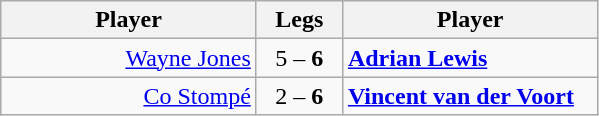<table class=wikitable style="text-align:center">
<tr>
<th width=163>Player</th>
<th width=50>Legs</th>
<th width=163>Player</th>
</tr>
<tr align=left>
<td align=right><a href='#'>Wayne Jones</a> </td>
<td align=center>5 – <strong>6</strong></td>
<td> <strong><a href='#'>Adrian Lewis</a></strong></td>
</tr>
<tr align=left>
<td align=right><a href='#'>Co Stompé</a> </td>
<td align=center>2 – <strong>6</strong></td>
<td> <strong><a href='#'>Vincent van der Voort</a></strong></td>
</tr>
</table>
